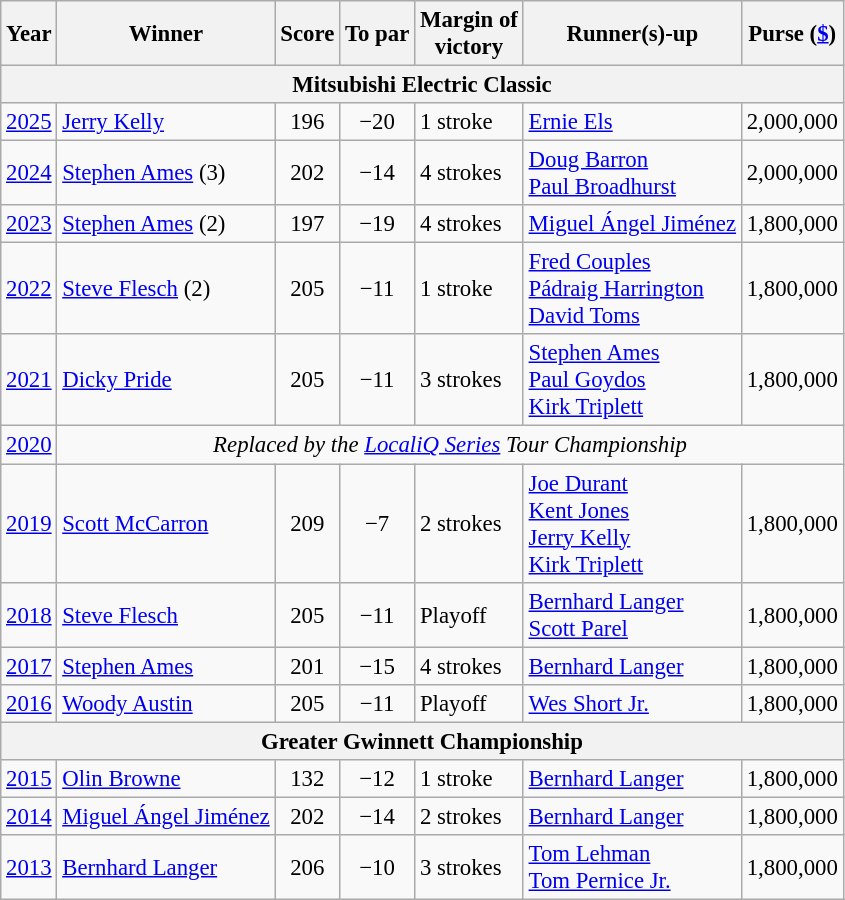<table class="wikitable" style="font-size: 95%;">
<tr>
<th>Year</th>
<th>Winner</th>
<th>Score</th>
<th>To par</th>
<th>Margin of<br>victory</th>
<th>Runner(s)-up</th>
<th>Purse (<a href='#'>$</a>)</th>
</tr>
<tr>
<th colspan=7>Mitsubishi Electric Classic</th>
</tr>
<tr>
<td><a href='#'>2025</a></td>
<td> <a href='#'>Jerry Kelly</a></td>
<td align=center>196</td>
<td align=center>−20</td>
<td>1 stroke</td>
<td> <a href='#'>Ernie Els</a></td>
<td align=center>2,000,000</td>
</tr>
<tr>
<td><a href='#'>2024</a></td>
<td> <a href='#'>Stephen Ames</a> (3)</td>
<td align=center>202</td>
<td align=center>−14</td>
<td>4 strokes</td>
<td> <a href='#'>Doug Barron</a><br> <a href='#'>Paul Broadhurst</a></td>
<td align=center>2,000,000</td>
</tr>
<tr>
<td><a href='#'>2023</a></td>
<td> <a href='#'>Stephen Ames</a> (2)</td>
<td align=center>197</td>
<td align=center>−19</td>
<td>4 strokes</td>
<td> <a href='#'>Miguel Ángel Jiménez</a></td>
<td align=center>1,800,000</td>
</tr>
<tr>
<td><a href='#'>2022</a></td>
<td> <a href='#'>Steve Flesch</a> (2)</td>
<td align=center>205</td>
<td align=center>−11</td>
<td>1 stroke</td>
<td> <a href='#'>Fred Couples</a><br> <a href='#'>Pádraig Harrington</a><br> <a href='#'>David Toms</a></td>
<td align=center>1,800,000</td>
</tr>
<tr>
<td><a href='#'>2021</a></td>
<td> <a href='#'>Dicky Pride</a></td>
<td align=center>205</td>
<td align=center>−11</td>
<td>3 strokes</td>
<td> <a href='#'>Stephen Ames</a><br> <a href='#'>Paul Goydos</a><br> <a href='#'>Kirk Triplett</a></td>
<td align=center>1,800,000</td>
</tr>
<tr>
<td><a href='#'>2020</a></td>
<td colspan=6 align=center><em>Replaced by the <a href='#'>LocaliQ Series</a> Tour Championship</em></td>
</tr>
<tr>
<td><a href='#'>2019</a></td>
<td> <a href='#'>Scott McCarron</a></td>
<td align=center>209</td>
<td align=center>−7</td>
<td>2 strokes</td>
<td> <a href='#'>Joe Durant</a><br> <a href='#'>Kent Jones</a><br> <a href='#'>Jerry Kelly</a><br> <a href='#'>Kirk Triplett</a></td>
<td align=center>1,800,000</td>
</tr>
<tr>
<td><a href='#'>2018</a></td>
<td> <a href='#'>Steve Flesch</a></td>
<td align=center>205</td>
<td align=center>−11</td>
<td>Playoff</td>
<td> <a href='#'>Bernhard Langer</a><br> <a href='#'>Scott Parel</a></td>
<td align=center>1,800,000</td>
</tr>
<tr>
<td><a href='#'>2017</a></td>
<td> <a href='#'>Stephen Ames</a></td>
<td align=center>201</td>
<td align=center>−15</td>
<td>4 strokes</td>
<td> <a href='#'>Bernhard Langer</a></td>
<td align=center>1,800,000</td>
</tr>
<tr>
<td><a href='#'>2016</a></td>
<td> <a href='#'>Woody Austin</a></td>
<td align=center>205</td>
<td align=center>−11</td>
<td>Playoff</td>
<td> <a href='#'>Wes Short Jr.</a></td>
<td align=center>1,800,000</td>
</tr>
<tr>
<th colspan=7>Greater Gwinnett Championship</th>
</tr>
<tr>
<td><a href='#'>2015</a></td>
<td> <a href='#'>Olin Browne</a></td>
<td align=center>132</td>
<td align=center>−12</td>
<td>1 stroke</td>
<td> <a href='#'>Bernhard Langer</a></td>
<td align=center>1,800,000</td>
</tr>
<tr>
<td><a href='#'>2014</a></td>
<td> <a href='#'>Miguel Ángel Jiménez</a></td>
<td align=center>202</td>
<td align=center>−14</td>
<td>2 strokes</td>
<td> <a href='#'>Bernhard Langer</a></td>
<td align=center>1,800,000</td>
</tr>
<tr>
<td><a href='#'>2013</a></td>
<td> <a href='#'>Bernhard Langer</a></td>
<td align=center>206</td>
<td align=center>−10</td>
<td>3 strokes</td>
<td> <a href='#'>Tom Lehman</a><br> <a href='#'>Tom Pernice Jr.</a></td>
<td align=center>1,800,000</td>
</tr>
</table>
